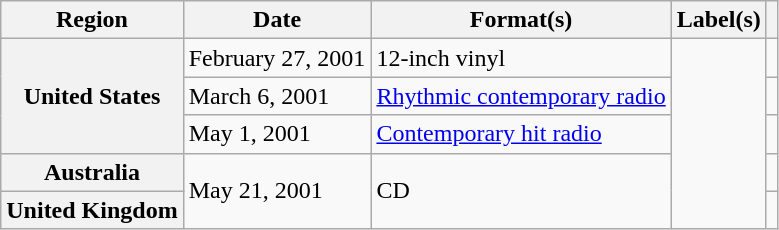<table class="wikitable plainrowheaders">
<tr>
<th scope="col">Region</th>
<th scope="col">Date</th>
<th scope="col">Format(s)</th>
<th scope="col">Label(s)</th>
<th scope="col"></th>
</tr>
<tr>
<th scope="row" rowspan="3">United States</th>
<td>February 27, 2001</td>
<td>12-inch vinyl</td>
<td rowspan="5"></td>
<td></td>
</tr>
<tr>
<td>March 6, 2001</td>
<td><a href='#'>Rhythmic contemporary radio</a></td>
<td></td>
</tr>
<tr>
<td>May 1, 2001</td>
<td><a href='#'>Contemporary hit radio</a></td>
<td></td>
</tr>
<tr>
<th scope="row">Australia</th>
<td rowspan="2">May 21, 2001</td>
<td rowspan="2">CD</td>
<td></td>
</tr>
<tr>
<th scope="row">United Kingdom</th>
<td></td>
</tr>
</table>
